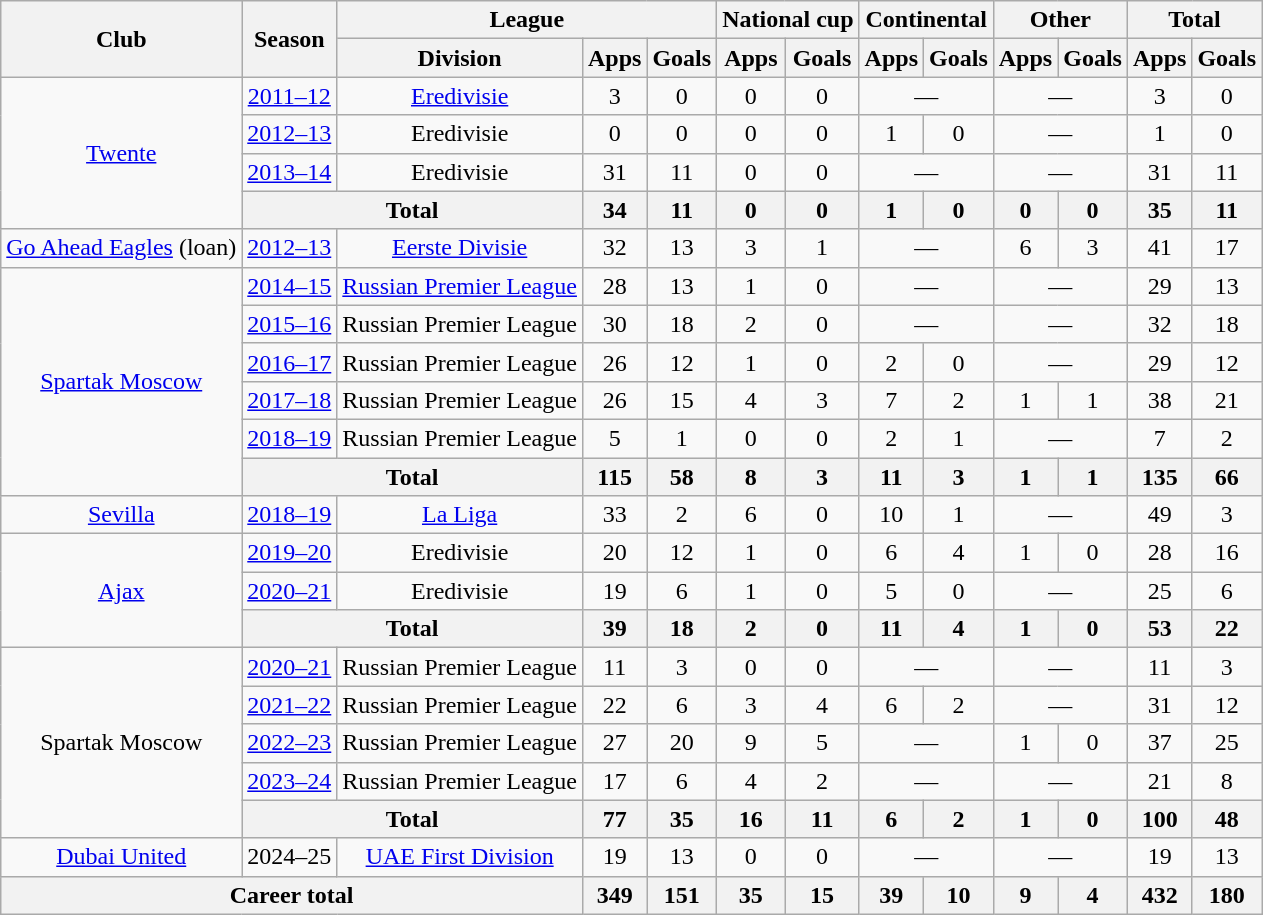<table class="wikitable" style="text-align:center">
<tr>
<th rowspan="2">Club</th>
<th rowspan="2">Season</th>
<th colspan="3">League</th>
<th colspan="2">National cup</th>
<th colspan="2">Continental</th>
<th colspan="2">Other</th>
<th colspan="2">Total</th>
</tr>
<tr>
<th>Division</th>
<th>Apps</th>
<th>Goals</th>
<th>Apps</th>
<th>Goals</th>
<th>Apps</th>
<th>Goals</th>
<th>Apps</th>
<th>Goals</th>
<th>Apps</th>
<th>Goals</th>
</tr>
<tr>
<td rowspan="4"><a href='#'>Twente</a></td>
<td><a href='#'>2011–12</a></td>
<td><a href='#'>Eredivisie</a></td>
<td>3</td>
<td>0</td>
<td>0</td>
<td>0</td>
<td colspan="2">—</td>
<td colspan="2">—</td>
<td>3</td>
<td>0</td>
</tr>
<tr>
<td><a href='#'>2012–13</a></td>
<td>Eredivisie</td>
<td>0</td>
<td>0</td>
<td>0</td>
<td>0</td>
<td>1</td>
<td>0</td>
<td colspan="2">—</td>
<td>1</td>
<td>0</td>
</tr>
<tr>
<td><a href='#'>2013–14</a></td>
<td>Eredivisie</td>
<td>31</td>
<td>11</td>
<td>0</td>
<td>0</td>
<td colspan="2">—</td>
<td colspan="2">—</td>
<td>31</td>
<td>11</td>
</tr>
<tr>
<th colspan="2">Total</th>
<th>34</th>
<th>11</th>
<th>0</th>
<th>0</th>
<th>1</th>
<th>0</th>
<th>0</th>
<th>0</th>
<th>35</th>
<th>11</th>
</tr>
<tr>
<td><a href='#'>Go Ahead Eagles</a> (loan)</td>
<td><a href='#'>2012–13</a></td>
<td><a href='#'>Eerste Divisie</a></td>
<td>32</td>
<td>13</td>
<td>3</td>
<td>1</td>
<td colspan="2">—</td>
<td>6</td>
<td>3</td>
<td>41</td>
<td>17</td>
</tr>
<tr>
<td rowspan="6"><a href='#'>Spartak Moscow</a></td>
<td><a href='#'>2014–15</a></td>
<td><a href='#'>Russian Premier League</a></td>
<td>28</td>
<td>13</td>
<td>1</td>
<td>0</td>
<td colspan="2">—</td>
<td colspan="2">—</td>
<td>29</td>
<td>13</td>
</tr>
<tr>
<td><a href='#'>2015–16</a></td>
<td>Russian Premier League</td>
<td>30</td>
<td>18</td>
<td>2</td>
<td>0</td>
<td colspan="2">—</td>
<td colspan="2">—</td>
<td>32</td>
<td>18</td>
</tr>
<tr>
<td><a href='#'>2016–17</a></td>
<td>Russian Premier League</td>
<td>26</td>
<td>12</td>
<td>1</td>
<td>0</td>
<td>2</td>
<td>0</td>
<td colspan="2">—</td>
<td>29</td>
<td>12</td>
</tr>
<tr>
<td><a href='#'>2017–18</a></td>
<td>Russian Premier League</td>
<td>26</td>
<td>15</td>
<td>4</td>
<td>3</td>
<td>7</td>
<td>2</td>
<td>1</td>
<td>1</td>
<td>38</td>
<td>21</td>
</tr>
<tr>
<td><a href='#'>2018–19</a></td>
<td>Russian Premier League</td>
<td>5</td>
<td>1</td>
<td>0</td>
<td>0</td>
<td>2</td>
<td>1</td>
<td colspan="2">—</td>
<td>7</td>
<td>2</td>
</tr>
<tr>
<th colspan="2">Total</th>
<th>115</th>
<th>58</th>
<th>8</th>
<th>3</th>
<th>11</th>
<th>3</th>
<th>1</th>
<th>1</th>
<th>135</th>
<th>66</th>
</tr>
<tr>
<td><a href='#'>Sevilla</a></td>
<td><a href='#'>2018–19</a></td>
<td><a href='#'>La Liga</a></td>
<td>33</td>
<td>2</td>
<td>6</td>
<td>0</td>
<td>10</td>
<td>1</td>
<td colspan="2">—</td>
<td>49</td>
<td>3</td>
</tr>
<tr>
<td rowspan="3"><a href='#'>Ajax</a></td>
<td><a href='#'>2019–20</a></td>
<td>Eredivisie</td>
<td>20</td>
<td>12</td>
<td>1</td>
<td>0</td>
<td>6</td>
<td>4</td>
<td>1</td>
<td>0</td>
<td>28</td>
<td>16</td>
</tr>
<tr>
<td><a href='#'>2020–21</a></td>
<td>Eredivisie</td>
<td>19</td>
<td>6</td>
<td>1</td>
<td>0</td>
<td>5</td>
<td>0</td>
<td colspan="2">—</td>
<td>25</td>
<td>6</td>
</tr>
<tr>
<th colspan="2">Total</th>
<th>39</th>
<th>18</th>
<th>2</th>
<th>0</th>
<th>11</th>
<th>4</th>
<th>1</th>
<th>0</th>
<th>53</th>
<th>22</th>
</tr>
<tr>
<td rowspan="5">Spartak Moscow</td>
<td><a href='#'>2020–21</a></td>
<td>Russian Premier League</td>
<td>11</td>
<td>3</td>
<td>0</td>
<td>0</td>
<td colspan="2">—</td>
<td colspan="2">—</td>
<td>11</td>
<td>3</td>
</tr>
<tr>
<td><a href='#'>2021–22</a></td>
<td>Russian Premier League</td>
<td>22</td>
<td>6</td>
<td>3</td>
<td>4</td>
<td>6</td>
<td>2</td>
<td colspan="2">—</td>
<td>31</td>
<td>12</td>
</tr>
<tr>
<td><a href='#'>2022–23</a></td>
<td>Russian Premier League</td>
<td>27</td>
<td>20</td>
<td>9</td>
<td>5</td>
<td colspan="2">—</td>
<td>1</td>
<td>0</td>
<td>37</td>
<td>25</td>
</tr>
<tr>
<td><a href='#'>2023–24</a></td>
<td>Russian Premier League</td>
<td>17</td>
<td>6</td>
<td>4</td>
<td>2</td>
<td colspan="2">—</td>
<td colspan="2">—</td>
<td>21</td>
<td>8</td>
</tr>
<tr>
<th colspan="2">Total</th>
<th>77</th>
<th>35</th>
<th>16</th>
<th>11</th>
<th>6</th>
<th>2</th>
<th>1</th>
<th>0</th>
<th>100</th>
<th>48</th>
</tr>
<tr>
<td><a href='#'>Dubai United</a></td>
<td>2024–25</td>
<td><a href='#'>UAE First Division</a></td>
<td>19</td>
<td>13</td>
<td>0</td>
<td>0</td>
<td colspan="2">—</td>
<td colspan="2">—</td>
<td>19</td>
<td>13</td>
</tr>
<tr>
<th colspan="3">Career total</th>
<th>349</th>
<th>151</th>
<th>35</th>
<th>15</th>
<th>39</th>
<th>10</th>
<th>9</th>
<th>4</th>
<th>432</th>
<th>180</th>
</tr>
</table>
